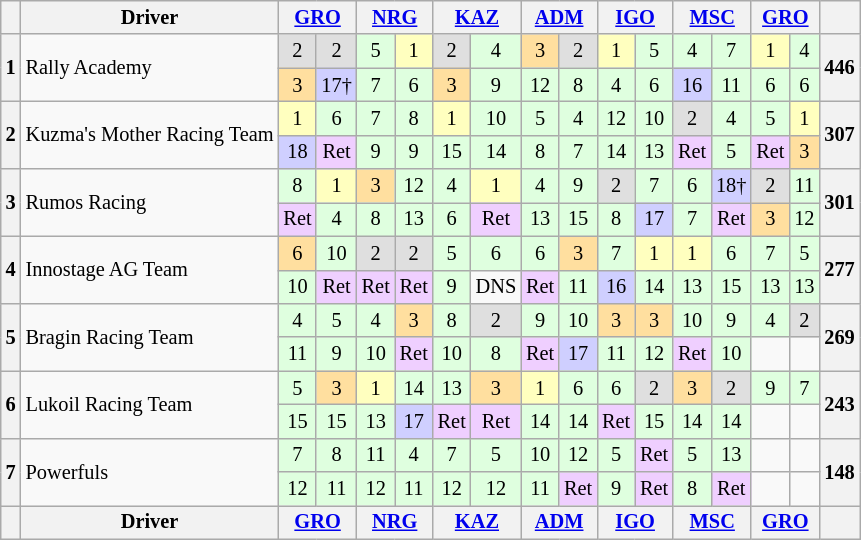<table align=left| class="wikitable" style="font-size: 85%; text-align: center">
<tr valign="top">
<th valign="middle"></th>
<th valign="middle">Driver</th>
<th colspan=2><a href='#'>GRO</a></th>
<th colspan=2><a href='#'>NRG</a></th>
<th colspan=2><a href='#'>KAZ</a></th>
<th colspan=2><a href='#'>ADM</a></th>
<th colspan=2><a href='#'>IGO</a></th>
<th colspan=2><a href='#'>MSC</a></th>
<th colspan=2><a href='#'>GRO</a></th>
<th valign="middle"></th>
</tr>
<tr>
<th rowspan="2">1</th>
<td rowspan="2" align=left>Rally Academy</td>
<td style="background:#dfdfdf;">2</td>
<td style="background:#dfdfdf;">2</td>
<td style="background:#dfffdf;">5</td>
<td style="background:#ffffbf;">1</td>
<td style="background:#dfdfdf;">2</td>
<td style="background:#dfffdf;">4</td>
<td style="background:#ffdf9f;">3</td>
<td style="background:#dfdfdf;">2</td>
<td style="background:#ffffbf;">1</td>
<td style="background:#dfffdf;">5</td>
<td style="background:#dfffdf;">4</td>
<td style="background:#dfffdf;">7</td>
<td style="background:#ffffbf;">1</td>
<td style="background:#dfffdf;">4</td>
<th rowspan="2">446</th>
</tr>
<tr>
<td style="background:#ffdf9f;">3</td>
<td style="background:#cfcfff;">17†</td>
<td style="background:#dfffdf;">7</td>
<td style="background:#dfffdf;">6</td>
<td style="background:#ffdf9f;">3</td>
<td style="background:#dfffdf;">9</td>
<td style="background:#dfffdf;">12</td>
<td style="background:#dfffdf;">8</td>
<td style="background:#dfffdf;">4</td>
<td style="background:#dfffdf;">6</td>
<td style="background:#cfcfff;">16</td>
<td style="background:#dfffdf;">11</td>
<td style="background:#dfffdf;">6</td>
<td style="background:#dfffdf;">6</td>
</tr>
<tr>
<th rowspan="2">2</th>
<td rowspan="2" align=left>Kuzma's Mother Racing Team</td>
<td style="background:#ffffbf;">1</td>
<td style="background:#dfffdf;">6</td>
<td style="background:#dfffdf;">7</td>
<td style="background:#dfffdf;">8</td>
<td style="background:#ffffbf;">1</td>
<td style="background:#dfffdf;">10</td>
<td style="background:#dfffdf;">5</td>
<td style="background:#dfffdf;">4</td>
<td style="background:#dfffdf;">12</td>
<td style="background:#dfffdf;">10</td>
<td style="background:#dfdfdf;">2</td>
<td style="background:#dfffdf;">4</td>
<td style="background:#dfffdf;">5</td>
<td style="background:#ffffbf;">1</td>
<th rowspan="2">307</th>
</tr>
<tr>
<td style="background:#cfcfff;">18</td>
<td style="background:#efcfff;">Ret</td>
<td style="background:#dfffdf;">9</td>
<td style="background:#dfffdf;">9</td>
<td style="background:#dfffdf;">15</td>
<td style="background:#dfffdf;">14</td>
<td style="background:#dfffdf;">8</td>
<td style="background:#dfffdf;">7</td>
<td style="background:#dfffdf;">14</td>
<td style="background:#dfffdf;">13</td>
<td style="background:#efcfff;">Ret</td>
<td style="background:#dfffdf;">5</td>
<td style="background:#efcfff;">Ret</td>
<td style="background:#ffdf9f;">3</td>
</tr>
<tr>
<th rowspan="2">3</th>
<td rowspan="2" align=left>Rumos Racing</td>
<td style="background:#dfffdf;">8</td>
<td style="background:#ffffbf;">1</td>
<td style="background:#ffdf9f;">3</td>
<td style="background:#dfffdf;">12</td>
<td style="background:#dfffdf;">4</td>
<td style="background:#ffffbf;">1</td>
<td style="background:#dfffdf;">4</td>
<td style="background:#dfffdf;">9</td>
<td style="background:#dfdfdf;">2</td>
<td style="background:#dfffdf;">7</td>
<td style="background:#dfffdf;">6</td>
<td style="background:#cfcfff;">18†</td>
<td style="background:#dfdfdf;">2</td>
<td style="background:#dfffdf;">11</td>
<th rowspan="2">301</th>
</tr>
<tr>
<td style="background:#efcfff;">Ret</td>
<td style="background:#dfffdf;">4</td>
<td style="background:#dfffdf;">8</td>
<td style="background:#dfffdf;">13</td>
<td style="background:#dfffdf;">6</td>
<td style="background:#efcfff;">Ret</td>
<td style="background:#dfffdf;">13</td>
<td style="background:#dfffdf;">15</td>
<td style="background:#dfffdf;">8</td>
<td style="background:#cfcfff;">17</td>
<td style="background:#dfffdf;">7</td>
<td style="background:#efcfff;">Ret</td>
<td style="background:#ffdf9f;">3</td>
<td style="background:#dfffdf;">12</td>
</tr>
<tr>
<th rowspan="2">4</th>
<td rowspan="2" align=left>Innostage AG Team</td>
<td style="background:#ffdf9f;">6</td>
<td style="background:#dfffdf;">10</td>
<td style="background:#dfdfdf;">2</td>
<td style="background:#dfdfdf;">2</td>
<td style="background:#dfffdf;">5</td>
<td style="background:#dfffdf;">6</td>
<td style="background:#dfffdf;">6</td>
<td style="background:#ffdf9f;">3</td>
<td style="background:#dfffdf;">7</td>
<td style="background:#ffffbf;">1</td>
<td style="background:#ffffbf;">1</td>
<td style="background:#dfffdf;">6</td>
<td style="background:#dfffdf;">7</td>
<td style="background:#dfffdf;">5</td>
<th rowspan="2">277</th>
</tr>
<tr>
<td style="background:#dfffdf;">10</td>
<td style="background:#efcfff;">Ret</td>
<td style="background:#efcfff;">Ret</td>
<td style="background:#efcfff;">Ret</td>
<td style="background:#dfffdf;">9</td>
<td>DNS</td>
<td style="background:#efcfff;">Ret</td>
<td style="background:#dfffdf;">11</td>
<td style="background:#cfcfff;">16</td>
<td style="background:#dfffdf;">14</td>
<td style="background:#dfffdf;">13</td>
<td style="background:#dfffdf;">15</td>
<td style="background:#dfffdf;">13</td>
<td style="background:#dfffdf;">13</td>
</tr>
<tr>
<th rowspan="2">5</th>
<td rowspan="2" align=left>Bragin Racing Team</td>
<td style="background:#dfffdf;">4</td>
<td style="background:#dfffdf;">5</td>
<td style="background:#dfffdf;">4</td>
<td style="background:#ffdf9f;">3</td>
<td style="background:#dfffdf;">8</td>
<td style="background:#dfdfdf;">2</td>
<td style="background:#dfffdf;">9</td>
<td style="background:#dfffdf;">10</td>
<td style="background:#ffdf9f;">3</td>
<td style="background:#ffdf9f;">3</td>
<td style="background:#dfffdf;">10</td>
<td style="background:#dfffdf;">9</td>
<td style="background:#dfffdf;">4</td>
<td style="background:#dfdfdf;">2</td>
<th rowspan="2">269</th>
</tr>
<tr>
<td style="background:#dfffdf;">11</td>
<td style="background:#dfffdf;">9</td>
<td style="background:#dfffdf;">10</td>
<td style="background:#efcfff;">Ret</td>
<td style="background:#dfffdf;">10</td>
<td style="background:#dfffdf;">8</td>
<td style="background:#efcfff;">Ret</td>
<td style="background:#cfcfff;">17</td>
<td style="background:#dfffdf;">11</td>
<td style="background:#dfffdf;">12</td>
<td style="background:#efcfff;">Ret</td>
<td style="background:#dfffdf;">10</td>
<td></td>
<td></td>
</tr>
<tr>
<th rowspan="2">6</th>
<td rowspan="2" align=left>Lukoil Racing Team</td>
<td style="background:#dfffdf;">5</td>
<td style="background:#ffdf9f;">3</td>
<td style="background:#ffffbf;">1</td>
<td style="background:#dfffdf;">14</td>
<td style="background:#dfffdf;">13</td>
<td style="background:#ffdf9f;">3</td>
<td style="background:#ffffbf;">1</td>
<td style="background:#dfffdf;">6</td>
<td style="background:#dfffdf;">6</td>
<td style="background:#dfdfdf;">2</td>
<td style="background:#ffdf9f;">3</td>
<td style="background:#dfdfdf;">2</td>
<td style="background:#dfffdf;">9</td>
<td style="background:#dfffdf;">7</td>
<th rowspan="2">243</th>
</tr>
<tr>
<td style="background:#dfffdf;">15</td>
<td style="background:#dfffdf;">15</td>
<td style="background:#dfffdf;">13</td>
<td style="background:#cfcfff;">17</td>
<td style="background:#efcfff;">Ret</td>
<td style="background:#efcfff;">Ret</td>
<td style="background:#dfffdf;">14</td>
<td style="background:#dfffdf;">14</td>
<td style="background:#efcfff;">Ret</td>
<td style="background:#dfffdf;">15</td>
<td style="background:#dfffdf;">14</td>
<td style="background:#dfffdf;">14</td>
<td></td>
<td></td>
</tr>
<tr>
<th rowspan="2">7</th>
<td rowspan="2" align=left>Powerfuls</td>
<td style="background:#dfffdf;">7</td>
<td style="background:#dfffdf;">8</td>
<td style="background:#dfffdf;">11</td>
<td style="background:#dfffdf;">4</td>
<td style="background:#dfffdf;">7</td>
<td style="background:#dfffdf;">5</td>
<td style="background:#dfffdf;">10</td>
<td style="background:#dfffdf;">12</td>
<td style="background:#dfffdf;">5</td>
<td style="background:#efcfff;">Ret</td>
<td style="background:#dfffdf;">5</td>
<td style="background:#dfffdf;">13</td>
<td></td>
<td></td>
<th rowspan="2">148</th>
</tr>
<tr>
<td style="background:#dfffdf;">12</td>
<td style="background:#dfffdf;">11</td>
<td style="background:#dfffdf;">12</td>
<td style="background:#dfffdf;">11</td>
<td style="background:#dfffdf;">12</td>
<td style="background:#dfffdf;">12</td>
<td style="background:#dfffdf;">11</td>
<td style="background:#efcfff;">Ret</td>
<td style="background:#dfffdf;">9</td>
<td style="background:#efcfff;">Ret</td>
<td style="background:#dfffdf;">8</td>
<td style="background:#efcfff;">Ret</td>
<td></td>
<td></td>
</tr>
<tr>
<th valign="middle"></th>
<th valign="middle">Driver</th>
<th colspan=2><a href='#'>GRO</a></th>
<th colspan=2><a href='#'>NRG</a></th>
<th colspan=2><a href='#'>KAZ</a></th>
<th colspan=2><a href='#'>ADM</a></th>
<th colspan=2><a href='#'>IGO</a></th>
<th colspan=2><a href='#'>MSC</a></th>
<th colspan=2><a href='#'>GRO</a></th>
<th valign="middle"></th>
</tr>
</table>
